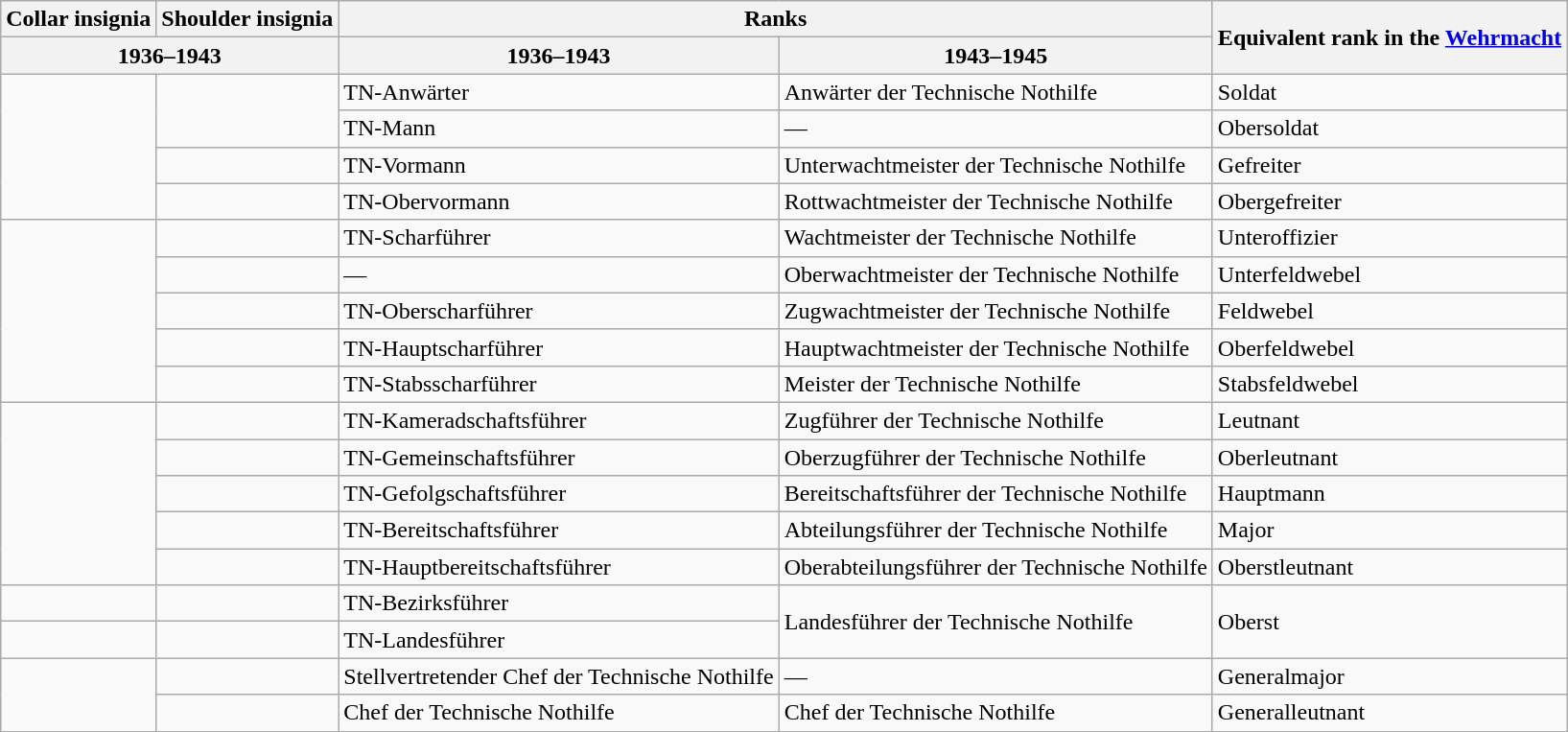<table class="wikitable">
<tr>
<th>Collar insignia</th>
<th>Shoulder insignia</th>
<th colspan=2>Ranks</th>
<th rowspan=2>Equivalent rank in the <a href='#'>Wehrmacht</a></th>
</tr>
<tr>
<th colspan=2>1936–1943</th>
<th>1936–1943</th>
<th>1943–1945</th>
</tr>
<tr>
<td rowspan=4></td>
<td rowspan=2></td>
<td>TN-Anwärter</td>
<td>Anwärter der Technische Nothilfe</td>
<td>Soldat</td>
</tr>
<tr>
<td>TN-Mann</td>
<td>—</td>
<td>Obersoldat</td>
</tr>
<tr>
<td></td>
<td>TN-Vormann</td>
<td>Unterwachtmeister der Technische Nothilfe</td>
<td>Gefreiter</td>
</tr>
<tr>
<td></td>
<td>TN-Obervormann</td>
<td>Rottwachtmeister der Technische Nothilfe</td>
<td>Obergefreiter</td>
</tr>
<tr>
<td rowspan=5></td>
<td></td>
<td>TN-Scharführer</td>
<td>Wachtmeister der Technische Nothilfe</td>
<td>Unteroffizier</td>
</tr>
<tr>
<td></td>
<td>—</td>
<td>Oberwachtmeister der Technische Nothilfe</td>
<td>Unterfeldwebel</td>
</tr>
<tr>
<td></td>
<td>TN-Oberscharführer</td>
<td>Zugwachtmeister der Technische Nothilfe</td>
<td>Feldwebel</td>
</tr>
<tr>
<td></td>
<td>TN-Hauptscharführer</td>
<td>Hauptwachtmeister der Technische Nothilfe</td>
<td>Oberfeldwebel</td>
</tr>
<tr>
<td></td>
<td>TN-Stabsscharführer</td>
<td>Meister der Technische Nothilfe</td>
<td>Stabsfeldwebel</td>
</tr>
<tr>
<td rowspan=5></td>
<td></td>
<td>TN-Kameradschaftsführer</td>
<td>Zugführer der Technische Nothilfe</td>
<td>Leutnant</td>
</tr>
<tr>
<td></td>
<td>TN-Gemeinschaftsführer</td>
<td>Oberzugführer der Technische Nothilfe</td>
<td>Oberleutnant</td>
</tr>
<tr>
<td></td>
<td>TN-Gefolgschaftsführer</td>
<td>Bereitschaftsführer der Technische Nothilfe</td>
<td>Hauptmann</td>
</tr>
<tr>
<td></td>
<td>TN-Bereitschaftsführer</td>
<td>Abteilungsführer der Technische Nothilfe</td>
<td>Major</td>
</tr>
<tr>
<td></td>
<td>TN-Hauptbereitschaftsführer</td>
<td>Oberabteilungsführer der Technische Nothilfe</td>
<td>Oberstleutnant</td>
</tr>
<tr>
<td></td>
<td></td>
<td>TN-Bezirksführer</td>
<td rowspan=2>Landesführer der Technische Nothilfe</td>
<td rowspan="2">Oberst</td>
</tr>
<tr>
<td></td>
<td></td>
<td>TN-Landesführer</td>
</tr>
<tr>
<td rowspan=2></td>
<td></td>
<td>Stellvertretender Chef der Technische Nothilfe</td>
<td>—</td>
<td>Generalmajor</td>
</tr>
<tr>
<td></td>
<td>Chef der Technische Nothilfe</td>
<td>Chef der Technische Nothilfe</td>
<td>Generalleutnant</td>
</tr>
</table>
